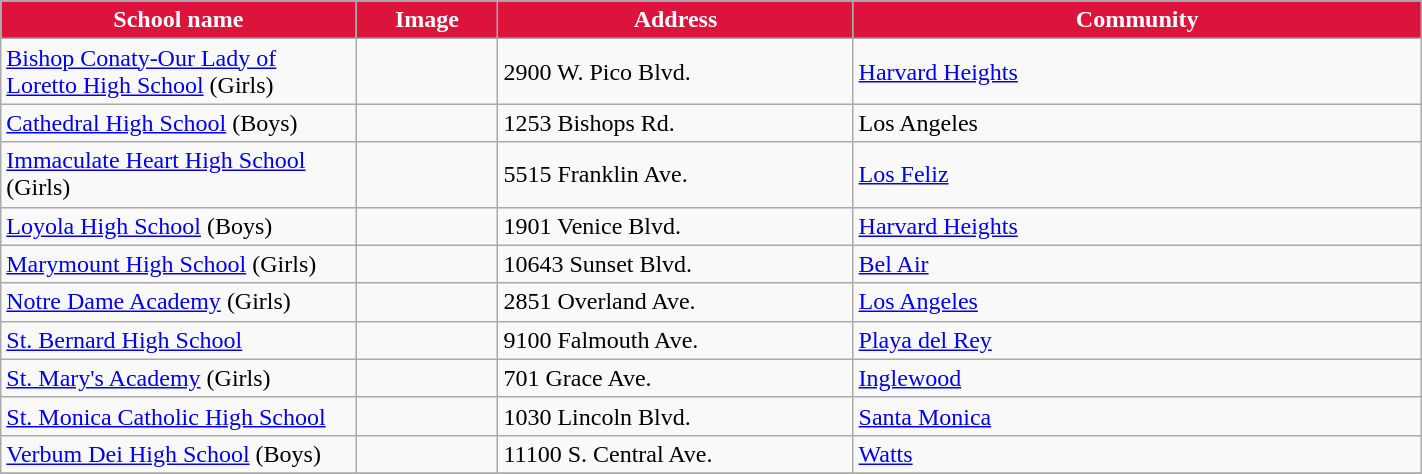<table class="wikitable sortable" style="width:75%">
<tr>
<th style="background:crimson; color:white;" width="25%"><strong>School name</strong></th>
<th style="background:crimson; color:white;" width="10%"><strong>Image</strong></th>
<th style="background:crimson; color:white;" width="25%"><strong>Address</strong></th>
<th style="background:crimson; color:white;" width="15"><strong>Community</strong></th>
</tr>
<tr>
<td><a href='#'>Bishop Conaty-Our Lady of Loretto High School</a> (Girls)</td>
<td></td>
<td>2900 W. Pico Blvd. <small></small></td>
<td><a href='#'>Harvard Heights</a></td>
</tr>
<tr>
<td><a href='#'>Cathedral High School</a> (Boys)</td>
<td></td>
<td>1253 Bishops Rd. <small></small></td>
<td>Los Angeles</td>
</tr>
<tr>
<td><a href='#'>Immaculate Heart High School</a> (Girls)</td>
<td></td>
<td>5515 Franklin Ave. <small></small></td>
<td><a href='#'>Los Feliz</a></td>
</tr>
<tr>
<td><a href='#'>Loyola High School</a> (Boys)</td>
<td></td>
<td>1901 Venice Blvd. <small></small></td>
<td><a href='#'>Harvard Heights</a></td>
</tr>
<tr>
<td><a href='#'>Marymount High School</a> (Girls)</td>
<td></td>
<td>10643 Sunset Blvd. <small></small></td>
<td><a href='#'>Bel Air</a></td>
</tr>
<tr>
<td><a href='#'>Notre Dame Academy</a> (Girls)</td>
<td></td>
<td>2851 Overland Ave. <small></small></td>
<td><a href='#'>Los Angeles</a></td>
</tr>
<tr>
<td><a href='#'>St. Bernard High School</a></td>
<td></td>
<td>9100 Falmouth Ave. <small></small></td>
<td><a href='#'>Playa del Rey</a></td>
</tr>
<tr>
<td><a href='#'>St. Mary's Academy</a> (Girls)</td>
<td></td>
<td>701 Grace Ave. <small></small></td>
<td><a href='#'>Inglewood</a></td>
</tr>
<tr>
<td><a href='#'>St. Monica Catholic High School</a></td>
<td></td>
<td>1030 Lincoln Blvd. <small></small></td>
<td><a href='#'>Santa Monica</a></td>
</tr>
<tr>
<td><a href='#'>Verbum Dei High School</a> (Boys)</td>
<td></td>
<td>11100 S. Central Ave. <small></small></td>
<td><a href='#'>Watts</a></td>
</tr>
<tr ->
</tr>
</table>
